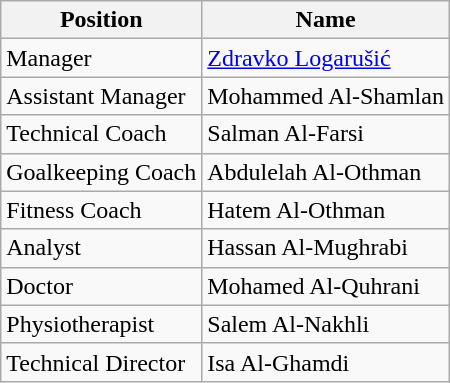<table class="wikitable">
<tr>
<th>Position</th>
<th>Name</th>
</tr>
<tr>
<td>Manager</td>
<td> <a href='#'>Zdravko Logarušić</a></td>
</tr>
<tr>
<td>Assistant Manager</td>
<td> Mohammed Al-Shamlan</td>
</tr>
<tr>
<td>Technical Coach</td>
<td> Salman Al-Farsi</td>
</tr>
<tr>
<td>Goalkeeping Coach</td>
<td> Abdulelah Al-Othman</td>
</tr>
<tr>
<td>Fitness Coach</td>
<td> Hatem Al-Othman</td>
</tr>
<tr>
<td>Analyst</td>
<td> Hassan Al-Mughrabi</td>
</tr>
<tr>
<td>Doctor</td>
<td> Mohamed Al-Quhrani</td>
</tr>
<tr>
<td>Physiotherapist</td>
<td> Salem Al-Nakhli</td>
</tr>
<tr>
<td>Technical Director</td>
<td> Isa Al-Ghamdi</td>
</tr>
</table>
